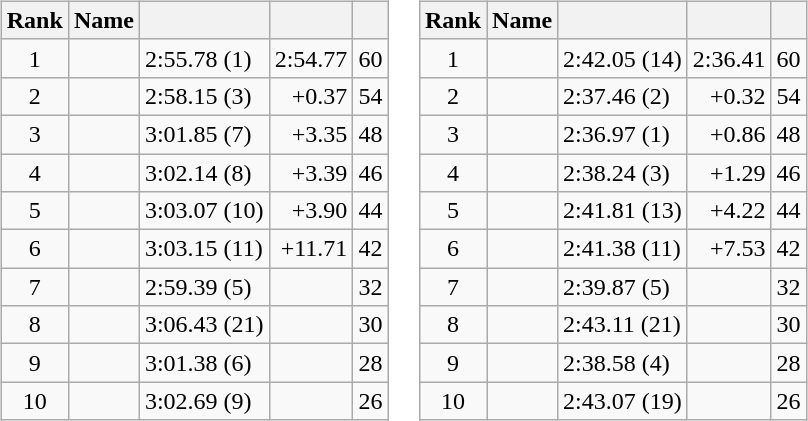<table border="0">
<tr>
<td valign="top"><br><table class="wikitable">
<tr>
<th>Rank</th>
<th>Name</th>
<th></th>
<th></th>
<th></th>
</tr>
<tr>
<td style="text-align:center;">1</td>
<td></td>
<td>2:55.78 (1)</td>
<td align="right">2:54.77</td>
<td>60</td>
</tr>
<tr>
<td style="text-align:center;">2</td>
<td></td>
<td>2:58.15 (3)</td>
<td align="right">+0.37</td>
<td>54</td>
</tr>
<tr>
<td style="text-align:center;">3</td>
<td></td>
<td>3:01.85 (7)</td>
<td align="right">+3.35</td>
<td>48</td>
</tr>
<tr>
<td style="text-align:center;">4</td>
<td></td>
<td>3:02.14 (8)</td>
<td align="right">+3.39</td>
<td>46</td>
</tr>
<tr>
<td style="text-align:center;">5</td>
<td></td>
<td>3:03.07 (10)</td>
<td align="right">+3.90</td>
<td>44</td>
</tr>
<tr>
<td style="text-align:center;">6</td>
<td></td>
<td>3:03.15 (11)</td>
<td align="right">+11.71</td>
<td>42</td>
</tr>
<tr>
<td style="text-align:center;">7</td>
<td></td>
<td>2:59.39 (5)</td>
<td align="center"></td>
<td>32</td>
</tr>
<tr>
<td style="text-align:center;">8</td>
<td></td>
<td>3:06.43 (21)</td>
<td align="center"></td>
<td>30</td>
</tr>
<tr>
<td style="text-align:center;">9</td>
<td></td>
<td>3:01.38 (6)</td>
<td align="center"></td>
<td>28</td>
</tr>
<tr>
<td style="text-align:center;">10</td>
<td></td>
<td>3:02.69 (9)</td>
<td align="center"></td>
<td>26</td>
</tr>
</table>
</td>
<td valign="top"><br><table class="wikitable">
<tr>
<th>Rank</th>
<th>Name</th>
<th></th>
<th></th>
<th></th>
</tr>
<tr>
<td style="text-align:center;">1</td>
<td></td>
<td>2:42.05 (14)</td>
<td align="right">2:36.41</td>
<td>60</td>
</tr>
<tr>
<td style="text-align:center;">2</td>
<td></td>
<td>2:37.46 (2)</td>
<td align="right">+0.32</td>
<td>54</td>
</tr>
<tr>
<td style="text-align:center;">3</td>
<td></td>
<td>2:36.97 (1)</td>
<td align="right">+0.86</td>
<td>48</td>
</tr>
<tr>
<td style="text-align:center;">4</td>
<td></td>
<td>2:38.24 (3)</td>
<td align="right">+1.29</td>
<td>46</td>
</tr>
<tr>
<td style="text-align:center;">5</td>
<td></td>
<td>2:41.81 (13)</td>
<td align="right">+4.22</td>
<td>44</td>
</tr>
<tr>
<td style="text-align:center;">6</td>
<td></td>
<td>2:41.38 (11)</td>
<td align="right">+7.53</td>
<td>42</td>
</tr>
<tr>
<td style="text-align:center;">7</td>
<td></td>
<td>2:39.87 (5)</td>
<td align="center"></td>
<td>32</td>
</tr>
<tr>
<td style="text-align:center;">8</td>
<td></td>
<td>2:43.11 (21)</td>
<td align="center"></td>
<td>30</td>
</tr>
<tr>
<td style="text-align:center;">9</td>
<td></td>
<td>2:38.58 (4)</td>
<td align="center"></td>
<td>28</td>
</tr>
<tr>
<td style="text-align:center;">10</td>
<td></td>
<td>2:43.07 (19)</td>
<td align="center"></td>
<td>26</td>
</tr>
</table>
</td>
</tr>
</table>
